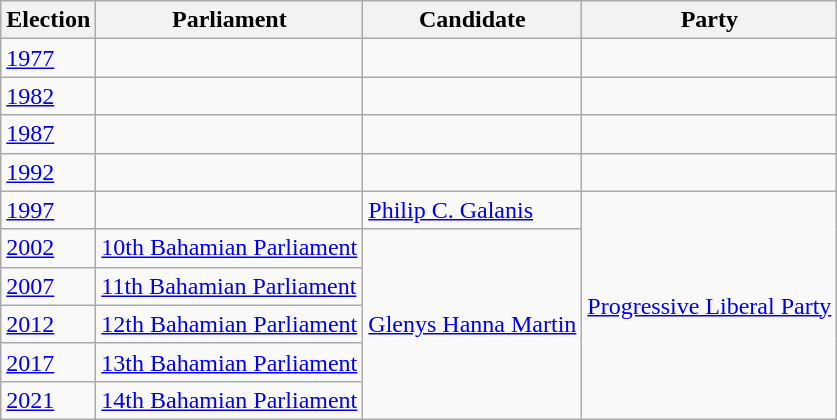<table class="wikitable">
<tr>
<th>Election</th>
<th>Parliament</th>
<th>Candidate</th>
<th>Party</th>
</tr>
<tr>
<td><a href='#'>1977</a></td>
<td></td>
<td></td>
<td></td>
</tr>
<tr>
<td><a href='#'>1982</a></td>
<td></td>
<td></td>
<td></td>
</tr>
<tr>
<td><a href='#'>1987</a></td>
<td></td>
<td></td>
<td></td>
</tr>
<tr>
<td><a href='#'>1992</a></td>
<td></td>
<td></td>
<td></td>
</tr>
<tr>
<td><a href='#'>1997</a></td>
<td></td>
<td><a href='#'>Philip C. Galanis</a></td>
<td rowspan="6"><a href='#'>Progressive Liberal Party</a></td>
</tr>
<tr>
<td><a href='#'>2002</a></td>
<td><a href='#'>10th Bahamian Parliament</a></td>
<td rowspan="5"><a href='#'>Glenys Hanna Martin</a></td>
</tr>
<tr>
<td><a href='#'>2007</a></td>
<td><a href='#'>11th Bahamian Parliament</a></td>
</tr>
<tr>
<td><a href='#'>2012</a></td>
<td><a href='#'>12th Bahamian Parliament</a></td>
</tr>
<tr>
<td><a href='#'>2017</a></td>
<td><a href='#'>13th Bahamian Parliament</a></td>
</tr>
<tr>
<td><a href='#'>2021</a></td>
<td><a href='#'>14th Bahamian Parliament</a></td>
</tr>
</table>
